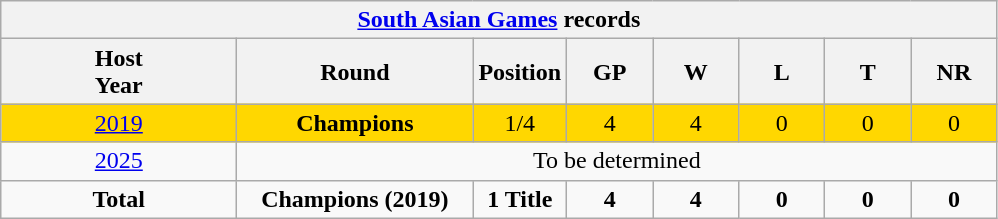<table class="wikitable" style="text-align: center; width=900px;">
<tr>
<th colspan=9><a href='#'>South Asian Games</a> records</th>
</tr>
<tr>
<th width=150>Host<br>Year</th>
<th width=150>Round</th>
<th width=50>Position</th>
<th width=50>GP</th>
<th width=50>W</th>
<th width=50>L</th>
<th width=50>T</th>
<th width=50>NR</th>
</tr>
<tr style="background:gold;">
<td> <a href='#'>2019</a></td>
<td><strong>Champions</strong></td>
<td>1/4</td>
<td>4</td>
<td>4</td>
<td>0</td>
<td>0</td>
<td>0</td>
</tr>
<tr>
<td> <a href='#'>2025</a></td>
<td colspan=8>To be determined</td>
</tr>
<tr>
<td><strong>Total</strong></td>
<td><strong>Champions (2019)</strong></td>
<td><strong>1 Title</strong></td>
<td><strong>4</strong></td>
<td><strong>4</strong></td>
<td><strong>0</strong></td>
<td><strong>0</strong></td>
<td><strong>0</strong></td>
</tr>
</table>
